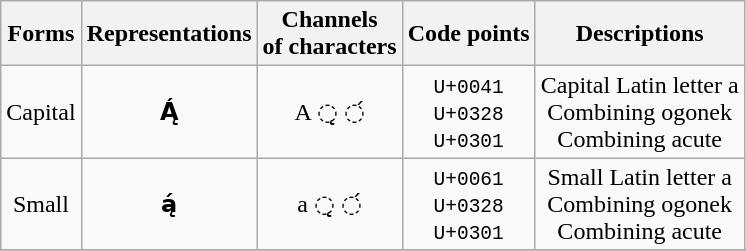<table class="wikitable" style="text-align: center">
<tr>
<th>Forms</th>
<th>Representations</th>
<th>Channels<br>of characters</th>
<th>Code points</th>
<th>Descriptions</th>
</tr>
<tr>
<td>Capital</td>
<td><strong>Ą́</strong></td>
<td>A ◌̨ ◌́</td>
<td><code>U+0041<br>U+0328<br>U+0301</code></td>
<td>Capital Latin letter a<br>Combining ogonek<br>Combining acute</td>
</tr>
<tr>
<td>Small</td>
<td><strong>ą́</strong></td>
<td>a ◌̨ ◌́</td>
<td><code>U+0061<br>U+0328<br>U+0301</code></td>
<td>Small Latin letter a<br>Combining ogonek<br>Combining acute</td>
</tr>
<tr>
</tr>
</table>
